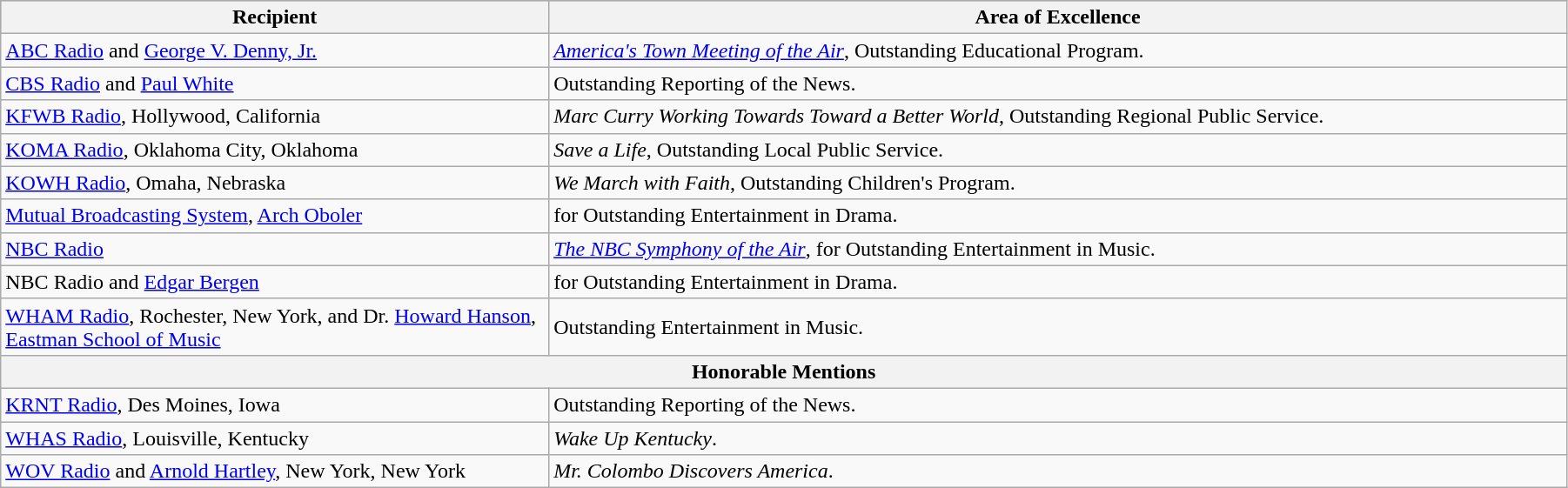<table class="wikitable" width=95%>
<tr bgcolor="#CCCCCC">
<th width=35%>Recipient</th>
<th width=65%>Area of Excellence</th>
</tr>
<tr>
<td rowspan="1"><a href='#'>ABC Radio</a> and <a href='#'>George V. Denny, Jr.</a></td>
<td><em><a href='#'>America's Town Meeting of the Air</a></em>, Outstanding Educational Program.</td>
</tr>
<tr>
<td rowspan="1"><a href='#'>CBS Radio</a> and <a href='#'>Paul White</a></td>
<td>Outstanding Reporting of the News.</td>
</tr>
<tr>
<td rowspan="1"><a href='#'>KFWB Radio</a>, Hollywood, California</td>
<td><em>Marc Curry Working Towards Toward a Better World</em>, Outstanding Regional Public Service.</td>
</tr>
<tr>
<td rowspan="1"><a href='#'>KOMA Radio</a>, Oklahoma City, Oklahoma</td>
<td><em>Save a Life</em>, Outstanding Local Public Service.</td>
</tr>
<tr>
<td rowspan="1"><a href='#'>KOWH Radio</a>, Omaha, Nebraska</td>
<td><em>We March with Faith</em>, Outstanding Children's Program.</td>
</tr>
<tr>
<td rowspan="1"><a href='#'>Mutual Broadcasting System</a>, <a href='#'>Arch Oboler</a></td>
<td>for Outstanding Entertainment in Drama.</td>
</tr>
<tr>
<td rowspan="1"><a href='#'>NBC Radio</a></td>
<td><em><a href='#'>The NBC Symphony of the Air</a></em>, for Outstanding Entertainment in Music.</td>
</tr>
<tr>
<td rowspan="1">NBC Radio and <a href='#'>Edgar Bergen</a></td>
<td>for Outstanding Entertainment in Drama.</td>
</tr>
<tr>
<td rowspan="1"><a href='#'>WHAM Radio</a>, Rochester, New York, and Dr. <a href='#'>Howard Hanson</a>, <a href='#'>Eastman School of Music</a></td>
<td>Outstanding Entertainment in Music.</td>
</tr>
<tr>
<th colspan="2">Honorable Mentions</th>
</tr>
<tr>
<td rowspan="1"><a href='#'>KRNT Radio</a>, Des Moines, Iowa</td>
<td>Outstanding Reporting of the News.</td>
</tr>
<tr>
<td rowspan="1"><a href='#'>WHAS Radio</a>, Louisville, Kentucky</td>
<td><em>Wake Up Kentucky</em>.</td>
</tr>
<tr>
<td rowspan="1"><a href='#'>WOV Radio</a> and <a href='#'>Arnold Hartley</a>, New York, New York</td>
<td><em>Mr. Colombo Discovers America</em>.</td>
</tr>
</table>
